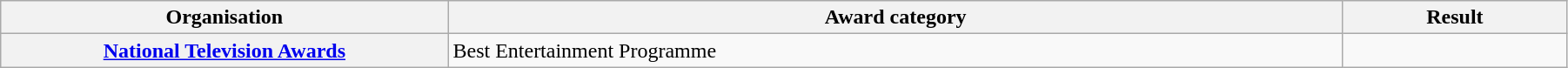<table class="wikitable" width="95%" cellpadding="5">
<tr>
<th scope="col" width="20%">Organisation</th>
<th scope="col" width="40%">Award category</th>
<th scope="col" width="10%">Result</th>
</tr>
<tr>
<th scope="row"><a href='#'>National Television Awards</a></th>
<td>Best Entertainment Programme</td>
<td></td>
</tr>
</table>
